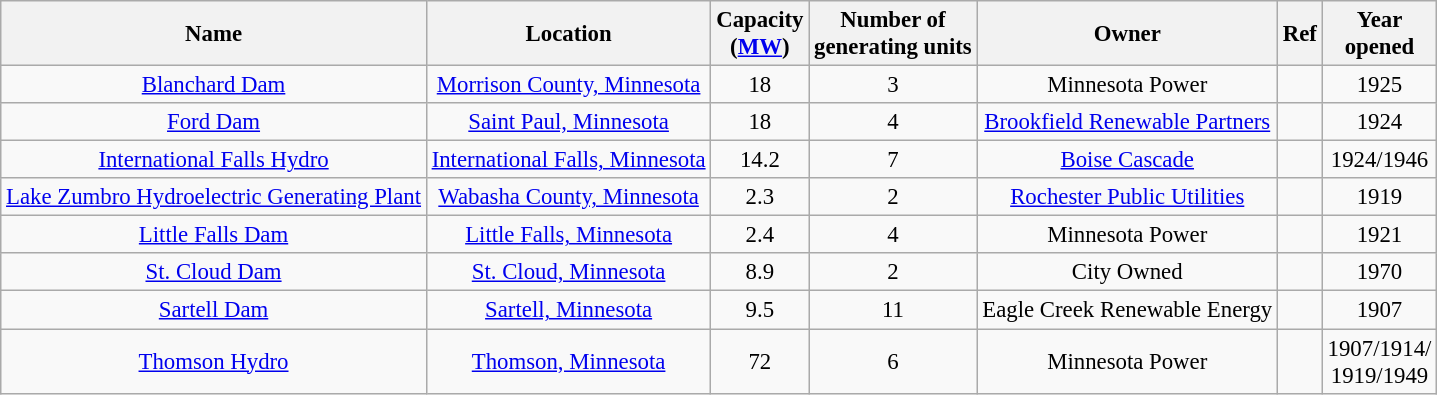<table class="wikitable sortable" style="font-size:95%; text-align:center;">
<tr>
<th>Name</th>
<th>Location</th>
<th>Capacity<br>(<a href='#'>MW</a>)</th>
<th>Number of <br>generating units</th>
<th>Owner</th>
<th>Ref</th>
<th>Year<br>opened</th>
</tr>
<tr>
<td><a href='#'>Blanchard Dam</a></td>
<td><a href='#'>Morrison County, Minnesota</a></td>
<td>18</td>
<td>3</td>
<td>Minnesota Power</td>
<td></td>
<td>1925</td>
</tr>
<tr>
<td><a href='#'>Ford Dam</a></td>
<td><a href='#'>Saint Paul, Minnesota</a></td>
<td>18</td>
<td>4</td>
<td><a href='#'>Brookfield Renewable Partners</a></td>
<td></td>
<td>1924</td>
</tr>
<tr>
<td><a href='#'>International Falls Hydro</a></td>
<td><a href='#'>International Falls, Minnesota</a></td>
<td>14.2</td>
<td>7</td>
<td><a href='#'>Boise Cascade</a></td>
<td></td>
<td>1924/1946</td>
</tr>
<tr>
<td><a href='#'>Lake Zumbro Hydroelectric Generating Plant</a></td>
<td><a href='#'>Wabasha County, Minnesota</a></td>
<td>2.3</td>
<td>2</td>
<td><a href='#'>Rochester Public Utilities</a></td>
<td></td>
<td>1919</td>
</tr>
<tr>
<td><a href='#'>Little Falls Dam</a></td>
<td><a href='#'>Little Falls, Minnesota</a></td>
<td>2.4</td>
<td>4</td>
<td>Minnesota Power</td>
<td></td>
<td>1921</td>
</tr>
<tr>
<td><a href='#'>St. Cloud Dam</a></td>
<td><a href='#'>St. Cloud, Minnesota</a></td>
<td>8.9</td>
<td>2</td>
<td>City Owned</td>
<td></td>
<td>1970</td>
</tr>
<tr>
<td><a href='#'>Sartell Dam</a></td>
<td><a href='#'>Sartell, Minnesota</a></td>
<td>9.5</td>
<td>11</td>
<td>Eagle Creek Renewable Energy</td>
<td></td>
<td>1907</td>
</tr>
<tr>
<td><a href='#'>Thomson Hydro</a></td>
<td><a href='#'>Thomson, Minnesota</a></td>
<td>72</td>
<td>6</td>
<td>Minnesota Power</td>
<td></td>
<td>1907/1914/<br>1919/1949</td>
</tr>
</table>
